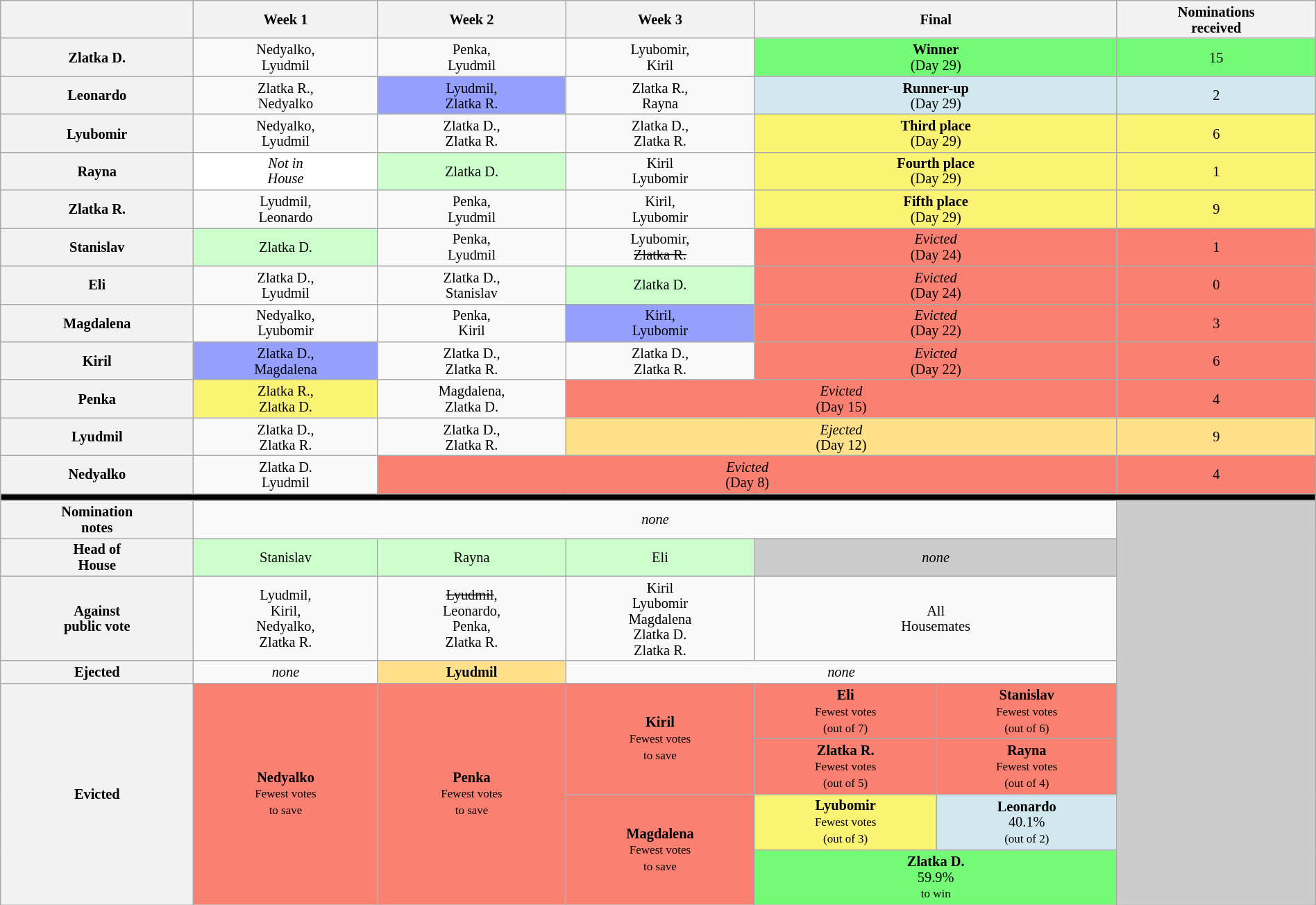<table class="wikitable" style="text-align:center; width:100%; font-size:85%; line-height:15px">
<tr>
<th style="width: 5%;"></th>
<th style="width: 5%;">Week 1</th>
<th style="width: 5%;">Week 2</th>
<th style="width: 5%;">Week 3</th>
<th colspan=2 style="width: 10%;">Final</th>
<th style="width: 5%;">Nominations<br>received</th>
</tr>
<tr>
<th>Zlatka D.</th>
<td>Nedyalko,<br>Lyudmil</td>
<td>Penka,<br>Lyudmil</td>
<td>Lyubomir,<br>Kiril</td>
<td colspan=2 style="background:#73FB76;"><strong>Winner</strong><br>(Day 29)</td>
<td style="background:#73FB76;">15</td>
</tr>
<tr>
<th>Leonardo</th>
<td>Zlatka R.,<br>Nedyalko</td>
<td style="background:#959ffd;">Lyudmil,<br>Zlatka R.</td>
<td>Zlatka R.,<br>Rayna</td>
<td colspan=2 style="background:#D1E8EF;"><strong>Runner-up</strong><br>(Day 29)</td>
<td style="background:#D1E8EF;">2</td>
</tr>
<tr>
<th>Lyubomir</th>
<td>Nedyalko,<br>Lyudmil</td>
<td>Zlatka D.,<br>Zlatka R.</td>
<td>Zlatka D.,<br>Zlatka R.</td>
<td colspan=2 style="background:#FBF373;"><strong>Third place</strong><br>(Day 29)</td>
<td style="background:#FBF373;">6</td>
</tr>
<tr>
<th>Rayna</th>
<td style="background:white;"><em>Not in<br>House</em></td>
<td style="background:#cfc;">Zlatka D.</td>
<td>Kiril<br>Lyubomir</td>
<td colspan=2 style="background:#FBF373;"><strong>Fourth place</strong><br>(Day 29)</td>
<td style="background:#FBF373;">1</td>
</tr>
<tr>
<th>Zlatka R.</th>
<td>Lyudmil,<br>Leonardo</td>
<td>Penka,<br>Lyudmil</td>
<td>Kiril,<br>Lyubomir</td>
<td colspan=2 style="background:#FBF373;"><strong>Fifth place</strong><br>(Day 29)</td>
<td style="background:#FBF373;">9</td>
</tr>
<tr>
<th>Stanislav</th>
<td style="background:#cfc;">Zlatka D.</td>
<td>Penka,<br>Lyudmil</td>
<td>Lyubomir,<br><s>Zlatka R.</s></td>
<td colspan=2 style="background:#FA8072;"><em>Evicted</em><br>(Day 24)</td>
<td style="background:#FA8072;">1</td>
</tr>
<tr>
<th>Eli</th>
<td>Zlatka D.,<br>Lyudmil</td>
<td>Zlatka D.,<br>Stanislav</td>
<td style="background:#cfc;">Zlatka D.</td>
<td colspan=2 style="background:#FA8072;"><em>Evicted</em><br>(Day 24)</td>
<td style="background:#FA8072;">0</td>
</tr>
<tr>
<th>Magdalena</th>
<td>Nedyalko,<br>Lyubomir</td>
<td>Penka,<br>Kiril</td>
<td style="background:#959ffd;">Kiril,<br>Lyubomir</td>
<td style="background:#FA8072;" colspan="2"><em>Evicted</em><br>(Day 22)</td>
<td style="background:#FA8072;">3</td>
</tr>
<tr>
<th>Kiril</th>
<td style="background:#959ffd;">Zlatka D.,<br>Magdalena</td>
<td>Zlatka D.,<br>Zlatka R.</td>
<td>Zlatka D.,<br>Zlatka R.</td>
<td style="background:#FA8072;" colspan="2"><em>Evicted</em><br>(Day 22)</td>
<td style="background:#FA8072;">6</td>
</tr>
<tr>
<th>Penka</th>
<td style="background:#FBF373;">Zlatka R.,<br>Zlatka D.</td>
<td>Magdalena,<br>Zlatka D.</td>
<td style="background:#FA8072;" colspan="3"><em>Evicted</em><br>(Day 15)</td>
<td style="background:#FA8072;">4</td>
</tr>
<tr>
<th>Lyudmil</th>
<td>Zlatka D.,<br>Zlatka R.</td>
<td>Zlatka D.,<br>Zlatka R.</td>
<td style="background:#FFE08B;" colspan="3"><em>Ejected</em><br>(Day 12)</td>
<td style="background:#FFE08B;">9</td>
</tr>
<tr>
<th>Nedyalko</th>
<td>Zlatka D.<br>Lyudmil</td>
<td style="background:#FA8072;" colspan="4"><em>Evicted</em><br>(Day 8)</td>
<td style="background:#FA8072;">4</td>
</tr>
<tr>
<th style="background:#000;" colspan="12"></th>
</tr>
<tr>
<th>Nomination<br>notes</th>
<td colspan=5><em>none</em></td>
<td style="background:#CCCCCC;" rowspan="8"></td>
</tr>
<tr>
<th>Head of<br>House</th>
<td style="background:#cfc;">Stanislav</td>
<td style="background:#cfc;">Rayna</td>
<td style="background:#cfc;">Eli</td>
<td colspan=2 style="background:#ccc;"><em>none</em></td>
</tr>
<tr>
<th>Against<br>public vote</th>
<td>Lyudmil,<br>Kiril,<br>Nedyalko,<br>Zlatka R.</td>
<td><s>Lyudmil</s>,<br>Leonardo,<br>Penka,<br>Zlatka R.</td>
<td>Kiril<br>Lyubomir<br>Magdalena<br>Zlatka D.<br>Zlatka R.</td>
<td colspan="2">All<br>Housemates</td>
</tr>
<tr>
<th>Ejected</th>
<td><em>none</em></td>
<td style="background:#FFE08B;"><strong>Lyudmil</strong></td>
<td colspan=3><em>none</em></td>
</tr>
<tr>
<th rowspan=4>Evicted</th>
<td rowspan=4 style="background:#FA8072"><strong>Nedyalko</strong><br><small>Fewest votes<br>to save</small></td>
<td rowspan=4 style="background:#FA8072"><strong>Penka</strong><br><small>Fewest votes<br>to save</small></td>
<td rowspan=2 style="background:#FA8072"><strong>Kiril</strong><br><small>Fewest votes<br>to save</small></td>
<td style="background:#FA8072"><strong>Eli</strong><br><small>Fewest votes<br>(out of 7)</small></td>
<td style="background:#FA8072"><strong>Stanislav</strong><br><small>Fewest votes<br>(out of 6)</small></td>
</tr>
<tr>
<td style="background:#FA8072"><strong>Zlatka R.</strong><br><small>Fewest votes<br>(out of 5)</small></td>
<td style="background:#FA8072"><strong>Rayna</strong><br><small>Fewest votes<br>(out of 4)</small></td>
</tr>
<tr>
<td style="background:#FA8072" rowspan="2"><strong>Magdalena</strong><br><small>Fewest votes<br>to save</small></td>
<td style="background:#FBF373"><strong>Lyubomir</strong><br><small>Fewest votes<br>(out of 3)</small></td>
<td style="background:#D1E8EF"><strong>Leonardo</strong><br>40.1%<br><small>(out of 2)</small></td>
</tr>
<tr>
<td colspan=2 style="background:#73FB76"><strong>Zlatka D.</strong><br>59.9%<br><small>to win</small></td>
</tr>
</table>
